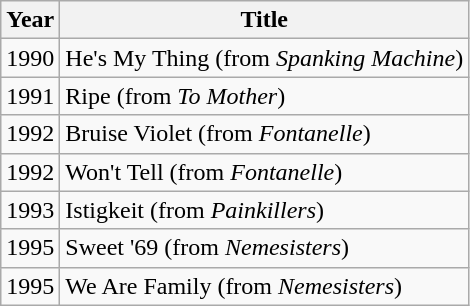<table class="wikitable">
<tr>
<th>Year</th>
<th>Title</th>
</tr>
<tr>
<td>1990</td>
<td>He's My Thing (from <em>Spanking Machine</em>)</td>
</tr>
<tr>
<td>1991</td>
<td>Ripe (from <em>To Mother</em>)</td>
</tr>
<tr>
<td>1992</td>
<td>Bruise Violet (from <em>Fontanelle</em>)</td>
</tr>
<tr>
<td>1992</td>
<td>Won't Tell (from <em>Fontanelle</em>)</td>
</tr>
<tr>
<td>1993</td>
<td>Istigkeit (from <em>Painkillers</em>)</td>
</tr>
<tr>
<td>1995</td>
<td>Sweet '69 (from <em>Nemesisters</em>)</td>
</tr>
<tr>
<td>1995</td>
<td>We Are Family (from <em>Nemesisters</em>)</td>
</tr>
</table>
